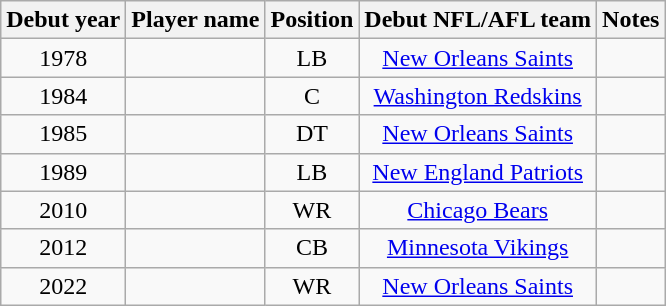<table class="wikitable sortable" style="text-align: center;">
<tr>
<th>Debut year</th>
<th>Player name</th>
<th>Position</th>
<th>Debut NFL/AFL team</th>
<th>Notes</th>
</tr>
<tr>
<td align="center">1978</td>
<td align="center"></td>
<td align="center">LB</td>
<td align="center"><a href='#'>New Orleans Saints</a></td>
<td align="center"></td>
</tr>
<tr>
<td align="center">1984</td>
<td align="center"></td>
<td align="center">C</td>
<td align="center"><a href='#'>Washington Redskins</a></td>
<td align="center"></td>
</tr>
<tr>
<td align="center">1985</td>
<td align="center"></td>
<td align="center">DT</td>
<td align="center"><a href='#'>New Orleans Saints</a></td>
<td align="center"></td>
</tr>
<tr>
<td align="center">1989</td>
<td align="center"></td>
<td align="center">LB</td>
<td align="center"><a href='#'>New England Patriots</a></td>
<td align="center"></td>
</tr>
<tr>
<td align="center">2010</td>
<td align="center"></td>
<td align="center">WR</td>
<td align="center"><a href='#'>Chicago Bears</a></td>
<td align="center"></td>
</tr>
<tr>
<td align="center">2012</td>
<td align="center"></td>
<td align="center">CB</td>
<td align="center"><a href='#'>Minnesota Vikings</a></td>
<td align="center"></td>
</tr>
<tr>
<td align="center">2022</td>
<td align="center"></td>
<td align="center">WR</td>
<td align="center"><a href='#'>New Orleans Saints</a></td>
<td align="center"></td>
</tr>
</table>
